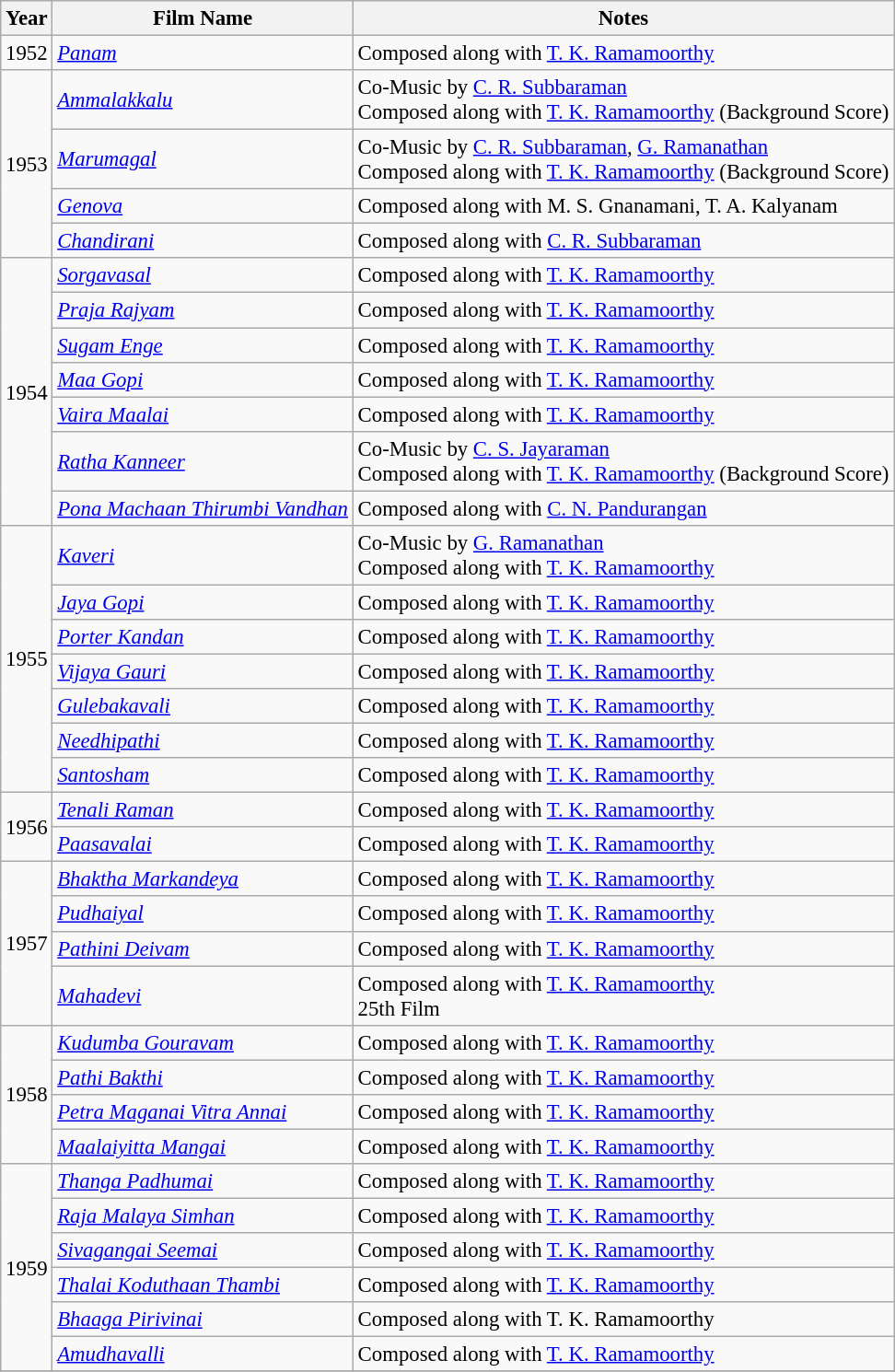<table class="wikitable sortable" style="font-size:95%;">
<tr>
<th>Year</th>
<th>Film Name</th>
<th>Notes</th>
</tr>
<tr>
<td>1952</td>
<td><em><a href='#'>Panam</a></em></td>
<td>Composed along with <a href='#'>T. K. Ramamoorthy</a></td>
</tr>
<tr>
<td rowspan="4">1953</td>
<td><em><a href='#'>Ammalakkalu</a></em></td>
<td>Co-Music by <a href='#'>C. R. Subbaraman</a><br>Composed along with <a href='#'>T. K. Ramamoorthy</a> (Background Score)</td>
</tr>
<tr>
<td><em><a href='#'>Marumagal</a></em></td>
<td>Co-Music by <a href='#'>C. R. Subbaraman</a>, <a href='#'>G. Ramanathan</a><br>Composed along with <a href='#'>T. K. Ramamoorthy</a> (Background Score)</td>
</tr>
<tr>
<td><em><a href='#'>Genova</a></em></td>
<td>Composed along with M. S. Gnanamani, T. A. Kalyanam</td>
</tr>
<tr>
<td><em><a href='#'>Chandirani</a></em></td>
<td>Composed along with <a href='#'>C. R. Subbaraman</a><br></td>
</tr>
<tr>
<td rowspan="7">1954</td>
<td><em><a href='#'>Sorgavasal</a></em></td>
<td>Composed along with <a href='#'>T. K. Ramamoorthy</a></td>
</tr>
<tr>
<td><em><a href='#'>Praja Rajyam</a></em></td>
<td>Composed along with <a href='#'>T. K. Ramamoorthy</a></td>
</tr>
<tr>
<td><em><a href='#'>Sugam Enge</a></em></td>
<td>Composed along with <a href='#'>T. K. Ramamoorthy</a></td>
</tr>
<tr>
<td><em><a href='#'>Maa Gopi</a></em></td>
<td>Composed along with <a href='#'>T. K. Ramamoorthy</a></td>
</tr>
<tr>
<td><em><a href='#'>Vaira Maalai</a></em></td>
<td>Composed along with <a href='#'>T. K. Ramamoorthy</a></td>
</tr>
<tr>
<td><em><a href='#'>Ratha Kanneer</a></em></td>
<td>Co-Music by <a href='#'>C. S. Jayaraman</a><br>Composed along with <a href='#'>T. K. Ramamoorthy</a> (Background Score)</td>
</tr>
<tr>
<td><em><a href='#'>Pona Machaan Thirumbi Vandhan</a></em></td>
<td>Composed along with <a href='#'>C. N. Pandurangan</a></td>
</tr>
<tr>
<td rowspan="7">1955</td>
<td><em><a href='#'>Kaveri</a></em></td>
<td>Co-Music by <a href='#'>G. Ramanathan</a><br>Composed along with <a href='#'>T. K. Ramamoorthy</a></td>
</tr>
<tr>
<td><em><a href='#'>Jaya Gopi</a></em></td>
<td>Composed along with <a href='#'>T. K. Ramamoorthy</a></td>
</tr>
<tr>
<td><em><a href='#'>Porter Kandan</a></em></td>
<td>Composed along with <a href='#'>T. K. Ramamoorthy</a></td>
</tr>
<tr>
<td><em><a href='#'>Vijaya Gauri</a></em></td>
<td>Composed along with <a href='#'>T. K. Ramamoorthy</a></td>
</tr>
<tr>
<td><em><a href='#'>Gulebakavali</a></em></td>
<td>Composed along with <a href='#'>T. K. Ramamoorthy</a></td>
</tr>
<tr>
<td><em><a href='#'>Needhipathi</a></em></td>
<td>Composed along with <a href='#'>T. K. Ramamoorthy</a></td>
</tr>
<tr>
<td><em><a href='#'>Santosham</a></em></td>
<td>Composed along with <a href='#'>T. K. Ramamoorthy</a></td>
</tr>
<tr>
<td rowspan="2">1956</td>
<td><em><a href='#'>Tenali Raman</a></em></td>
<td>Composed along with <a href='#'>T. K. Ramamoorthy</a></td>
</tr>
<tr>
<td><em><a href='#'>Paasavalai</a></em></td>
<td>Composed along with <a href='#'>T. K. Ramamoorthy</a></td>
</tr>
<tr>
<td rowspan="4">1957</td>
<td><em><a href='#'>Bhaktha Markandeya</a></em></td>
<td>Composed along with <a href='#'>T. K. Ramamoorthy</a></td>
</tr>
<tr>
<td><em><a href='#'>Pudhaiyal</a></em></td>
<td>Composed along with <a href='#'>T. K. Ramamoorthy</a></td>
</tr>
<tr>
<td><em><a href='#'>Pathini Deivam</a></em></td>
<td>Composed along with <a href='#'>T. K. Ramamoorthy</a></td>
</tr>
<tr>
<td><em><a href='#'>Mahadevi</a></em></td>
<td>Composed along with <a href='#'>T. K. Ramamoorthy</a><br>25th Film</td>
</tr>
<tr>
<td rowspan="4">1958</td>
<td><em><a href='#'>Kudumba Gouravam</a></em></td>
<td>Composed along with <a href='#'>T. K. Ramamoorthy</a></td>
</tr>
<tr>
<td><em><a href='#'>Pathi Bakthi</a></em></td>
<td>Composed along with <a href='#'>T. K. Ramamoorthy</a></td>
</tr>
<tr>
<td><em><a href='#'>Petra Maganai Vitra Annai</a></em></td>
<td>Composed along with <a href='#'>T. K. Ramamoorthy</a></td>
</tr>
<tr>
<td><em><a href='#'>Maalaiyitta Mangai</a></em></td>
<td>Composed along with <a href='#'>T. K. Ramamoorthy</a></td>
</tr>
<tr>
<td rowspan="6">1959</td>
<td><em><a href='#'>Thanga Padhumai</a></em></td>
<td>Composed along with <a href='#'>T. K. Ramamoorthy</a></td>
</tr>
<tr>
<td><em><a href='#'>Raja Malaya Simhan</a></em></td>
<td>Composed along with <a href='#'>T. K. Ramamoorthy</a></td>
</tr>
<tr>
<td><em><a href='#'>Sivagangai Seemai</a></em></td>
<td>Composed along with <a href='#'>T. K. Ramamoorthy</a></td>
</tr>
<tr>
<td><em><a href='#'>Thalai Koduthaan Thambi</a></em></td>
<td>Composed along with <a href='#'>T. K. Ramamoorthy</a></td>
</tr>
<tr>
<td><em><a href='#'>Bhaaga Pirivinai</a></em></td>
<td>Composed along with T. K. Ramamoorthy</td>
</tr>
<tr>
<td><em><a href='#'>Amudhavalli</a></em></td>
<td>Composed along with <a href='#'>T. K. Ramamoorthy</a></td>
</tr>
<tr>
</tr>
</table>
